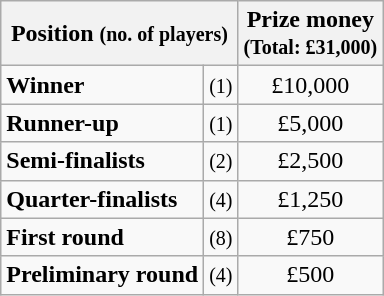<table class="wikitable">
<tr>
<th colspan=2>Position <small>(no. of players)</small></th>
<th>Prize money<br><small>(Total: £31,000)</small></th>
</tr>
<tr>
<td><strong>Winner</strong></td>
<td align=center><small>(1)</small></td>
<td align=center>£10,000</td>
</tr>
<tr>
<td><strong>Runner-up</strong></td>
<td align=center><small>(1)</small></td>
<td align=center>£5,000</td>
</tr>
<tr>
<td><strong>Semi-finalists</strong></td>
<td align=center><small>(2)</small></td>
<td align=center>£2,500</td>
</tr>
<tr>
<td><strong>Quarter-finalists</strong></td>
<td align=center><small>(4)</small></td>
<td align=center>£1,250</td>
</tr>
<tr>
<td><strong>First round</strong></td>
<td align=center><small>(8)</small></td>
<td align=center>£750</td>
</tr>
<tr>
<td><strong>Preliminary round</strong></td>
<td align=center><small>(4)</small></td>
<td align=center>£500</td>
</tr>
</table>
